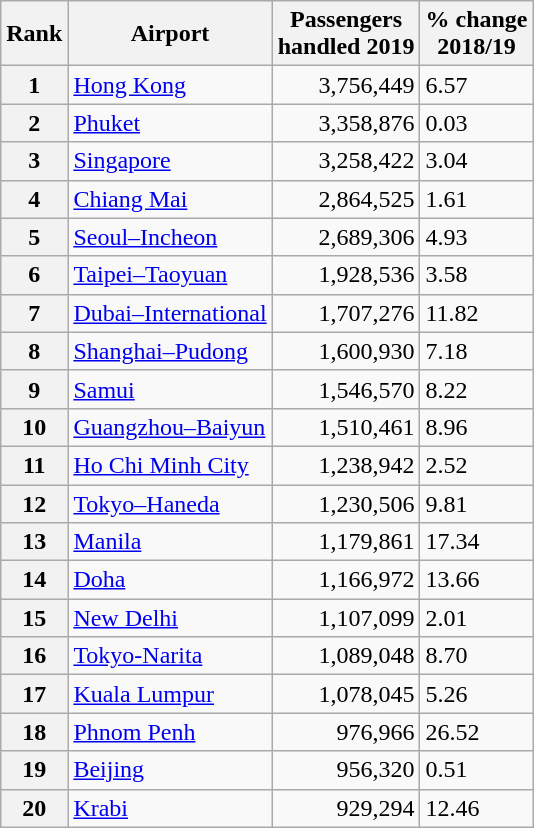<table class="wikitable sortable">
<tr>
<th scope="col">Rank</th>
<th scope="col">Airport</th>
<th scope="col">Passengers<br>handled 2019</th>
<th scope="col">% change<br>2018/19</th>
</tr>
<tr>
<th scope="row">1</th>
<td> <a href='#'>Hong Kong</a></td>
<td style="text-align:right;">3,756,449</td>
<td> 6.57</td>
</tr>
<tr>
<th scope="row">2</th>
<td> <a href='#'>Phuket</a></td>
<td style="text-align:right;">3,358,876</td>
<td> 0.03</td>
</tr>
<tr>
<th scope="row">3</th>
<td> <a href='#'>Singapore</a></td>
<td style="text-align:right;">3,258,422</td>
<td> 3.04</td>
</tr>
<tr>
<th scope="row">4</th>
<td> <a href='#'>Chiang Mai</a></td>
<td style="text-align:right;">2,864,525</td>
<td> 1.61</td>
</tr>
<tr>
<th scope="row">5</th>
<td> <a href='#'>Seoul–Incheon</a></td>
<td style="text-align:right;">2,689,306</td>
<td> 4.93</td>
</tr>
<tr>
<th scope="row">6</th>
<td> <a href='#'>Taipei–Taoyuan</a></td>
<td style="text-align:right;">1,928,536</td>
<td> 3.58</td>
</tr>
<tr>
<th scope="row">7</th>
<td> <a href='#'>Dubai–International</a></td>
<td style="text-align:right;">1,707,276</td>
<td> 11.82</td>
</tr>
<tr>
<th scope="row">8</th>
<td> <a href='#'>Shanghai–Pudong</a></td>
<td style="text-align:right;">1,600,930</td>
<td> 7.18</td>
</tr>
<tr>
<th scope="row">9</th>
<td> <a href='#'>Samui</a></td>
<td style="text-align:right;">1,546,570</td>
<td> 8.22</td>
</tr>
<tr>
<th scope="row">10</th>
<td> <a href='#'>Guangzhou–Baiyun</a></td>
<td style="text-align:right;">1,510,461</td>
<td> 8.96</td>
</tr>
<tr>
<th scope="row">11</th>
<td> <a href='#'>Ho Chi Minh City</a></td>
<td style="text-align:right;">1,238,942</td>
<td> 2.52</td>
</tr>
<tr>
<th scope="row">12</th>
<td> <a href='#'>Tokyo–Haneda</a></td>
<td style="text-align:right;">1,230,506</td>
<td> 9.81</td>
</tr>
<tr>
<th scope="row">13</th>
<td> <a href='#'>Manila</a></td>
<td style="text-align:right;">1,179,861</td>
<td> 17.34</td>
</tr>
<tr>
<th scope="row">14</th>
<td> <a href='#'>Doha</a></td>
<td style="text-align:right;">1,166,972</td>
<td> 13.66</td>
</tr>
<tr>
<th scope="row">15</th>
<td> <a href='#'>New Delhi</a></td>
<td style="text-align:right;">1,107,099</td>
<td> 2.01</td>
</tr>
<tr>
<th scope="row">16</th>
<td> <a href='#'>Tokyo-Narita</a></td>
<td style="text-align:right;">1,089,048</td>
<td> 8.70</td>
</tr>
<tr>
<th scope="row">17</th>
<td> <a href='#'>Kuala Lumpur</a></td>
<td style="text-align:right;">1,078,045</td>
<td> 5.26</td>
</tr>
<tr>
<th scope="row">18</th>
<td> <a href='#'>Phnom Penh</a></td>
<td style="text-align:right;">976,966</td>
<td> 26.52</td>
</tr>
<tr>
<th scope="row">19</th>
<td> <a href='#'>Beijing</a></td>
<td style="text-align:right;">956,320</td>
<td> 0.51</td>
</tr>
<tr>
<th scope="row">20</th>
<td> <a href='#'>Krabi</a></td>
<td style="text-align:right;">929,294</td>
<td> 12.46</td>
</tr>
</table>
